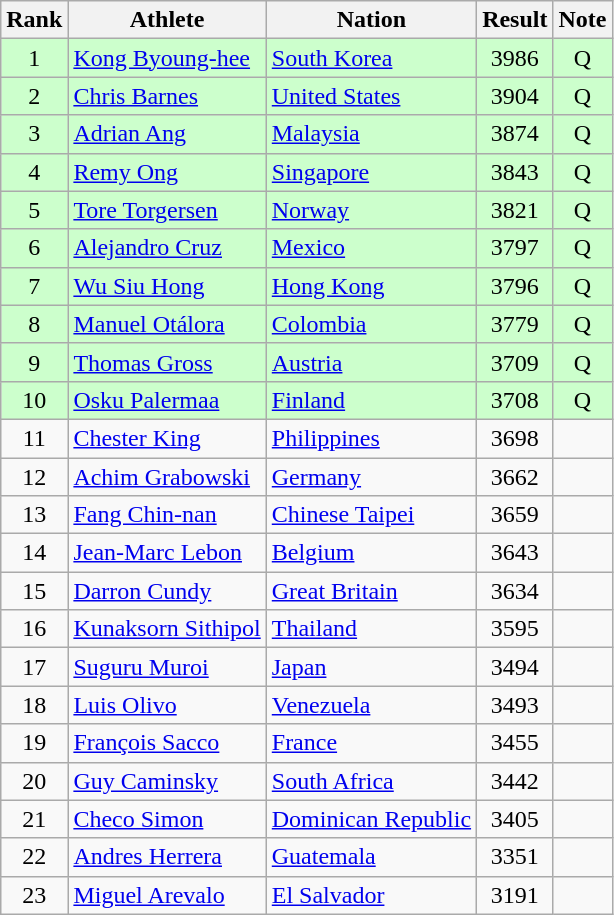<table class="wikitable sortable" style="text-align:center">
<tr>
<th>Rank</th>
<th>Athlete</th>
<th>Nation</th>
<th>Result</th>
<th>Note</th>
</tr>
<tr bgcolor=ccffcc>
<td>1</td>
<td align=left><a href='#'>Kong Byoung-hee</a></td>
<td align=left> <a href='#'>South Korea</a></td>
<td>3986</td>
<td>Q</td>
</tr>
<tr bgcolor=ccffcc>
<td>2</td>
<td align=left><a href='#'>Chris Barnes</a></td>
<td align=left> <a href='#'>United States</a></td>
<td>3904</td>
<td>Q</td>
</tr>
<tr bgcolor=ccffcc>
<td>3</td>
<td align=left><a href='#'>Adrian Ang</a></td>
<td align=left> <a href='#'>Malaysia</a></td>
<td>3874</td>
<td>Q</td>
</tr>
<tr bgcolor=ccffcc>
<td>4</td>
<td align=left><a href='#'>Remy Ong</a></td>
<td align=left> <a href='#'>Singapore</a></td>
<td>3843</td>
<td>Q</td>
</tr>
<tr bgcolor=ccffcc>
<td>5</td>
<td align=left><a href='#'>Tore Torgersen</a></td>
<td align=left> <a href='#'>Norway</a></td>
<td>3821</td>
<td>Q</td>
</tr>
<tr bgcolor=ccffcc>
<td>6</td>
<td align=left><a href='#'>Alejandro Cruz</a></td>
<td align=left> <a href='#'>Mexico</a></td>
<td>3797</td>
<td>Q</td>
</tr>
<tr bgcolor=ccffcc>
<td>7</td>
<td align=left><a href='#'>Wu Siu Hong</a></td>
<td align=left> <a href='#'>Hong Kong</a></td>
<td>3796</td>
<td>Q</td>
</tr>
<tr bgcolor=ccffcc>
<td>8</td>
<td align=left><a href='#'>Manuel Otálora</a></td>
<td align=left> <a href='#'>Colombia</a></td>
<td>3779</td>
<td>Q</td>
</tr>
<tr bgcolor=ccffcc>
<td>9</td>
<td align=left><a href='#'>Thomas Gross</a></td>
<td align=left> <a href='#'>Austria</a></td>
<td>3709</td>
<td>Q</td>
</tr>
<tr bgcolor=ccffcc>
<td>10</td>
<td align=left><a href='#'>Osku Palermaa</a></td>
<td align=left> <a href='#'>Finland</a></td>
<td>3708</td>
<td>Q</td>
</tr>
<tr>
<td>11</td>
<td align=left><a href='#'>Chester King</a></td>
<td align=left> <a href='#'>Philippines</a></td>
<td>3698</td>
<td></td>
</tr>
<tr>
<td>12</td>
<td align=left><a href='#'>Achim Grabowski</a></td>
<td align=left> <a href='#'>Germany</a></td>
<td>3662</td>
<td></td>
</tr>
<tr>
<td>13</td>
<td align=left><a href='#'>Fang Chin-nan</a></td>
<td align=left> <a href='#'>Chinese Taipei</a></td>
<td>3659</td>
<td></td>
</tr>
<tr>
<td>14</td>
<td align=left><a href='#'>Jean-Marc Lebon</a></td>
<td align=left> <a href='#'>Belgium</a></td>
<td>3643</td>
<td></td>
</tr>
<tr>
<td>15</td>
<td align=left><a href='#'>Darron Cundy</a></td>
<td align=left> <a href='#'>Great Britain</a></td>
<td>3634</td>
<td></td>
</tr>
<tr>
<td>16</td>
<td align=left><a href='#'>Kunaksorn Sithipol</a></td>
<td align=left> <a href='#'>Thailand</a></td>
<td>3595</td>
<td></td>
</tr>
<tr>
<td>17</td>
<td align=left><a href='#'>Suguru Muroi</a></td>
<td align=left> <a href='#'>Japan</a></td>
<td>3494</td>
<td></td>
</tr>
<tr>
<td>18</td>
<td align=left><a href='#'>Luis Olivo</a></td>
<td align=left> <a href='#'>Venezuela</a></td>
<td>3493</td>
<td></td>
</tr>
<tr>
<td>19</td>
<td align=left><a href='#'>François Sacco</a></td>
<td align=left> <a href='#'>France</a></td>
<td>3455</td>
<td></td>
</tr>
<tr>
<td>20</td>
<td align=left><a href='#'>Guy Caminsky</a></td>
<td align=left> <a href='#'>South Africa</a></td>
<td>3442</td>
<td></td>
</tr>
<tr>
<td>21</td>
<td align=left><a href='#'>Checo Simon</a></td>
<td align=left> <a href='#'>Dominican Republic</a></td>
<td>3405</td>
<td></td>
</tr>
<tr>
<td>22</td>
<td align=left><a href='#'>Andres Herrera</a></td>
<td align=left> <a href='#'>Guatemala</a></td>
<td>3351</td>
<td></td>
</tr>
<tr>
<td>23</td>
<td align=left><a href='#'>Miguel Arevalo</a></td>
<td align=left> <a href='#'>El Salvador</a></td>
<td>3191</td>
<td></td>
</tr>
</table>
